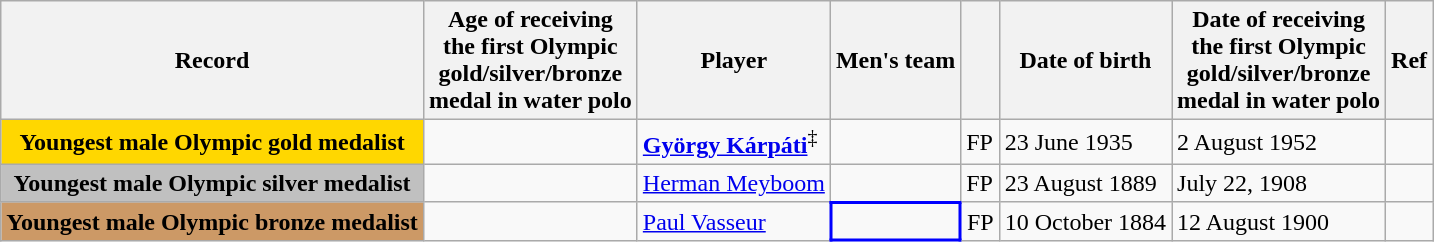<table class="wikitable col5center col6right col7right col8center" style="margin-left: 1em;">
<tr>
<th scope="col">Record</th>
<th scope="col">Age of receiving<br>the first Olympic<br>gold/silver/bronze<br>medal in water polo</th>
<th scope="col">Player</th>
<th scope="col">Men's team</th>
<th scope="col"></th>
<th scope="col">Date of birth</th>
<th scope="col">Date of receiving<br>the first Olympic<br>gold/silver/bronze<br>medal in water polo</th>
<th scope="col">Ref</th>
</tr>
<tr>
<th scope="row" style="background: gold;">Youngest male Olympic gold medalist</th>
<td></td>
<td><strong><a href='#'>György Kárpáti</a></strong><sup>‡</sup></td>
<td></td>
<td>FP</td>
<td>23 June 1935</td>
<td>2 August 1952</td>
<td></td>
</tr>
<tr>
<th scope="row" style="background: silver;">Youngest male Olympic silver medalist</th>
<td></td>
<td><a href='#'>Herman Meyboom</a></td>
<td></td>
<td>FP</td>
<td>23 August 1889</td>
<td>July 22, 1908</td>
<td></td>
</tr>
<tr>
<th scope="row" style="background: #cc9966;">Youngest male Olympic bronze medalist</th>
<td></td>
<td><a href='#'>Paul Vasseur</a></td>
<td style="border: 2px solid blue;"></td>
<td>FP</td>
<td>10 October 1884</td>
<td>12 August 1900</td>
<td></td>
</tr>
</table>
